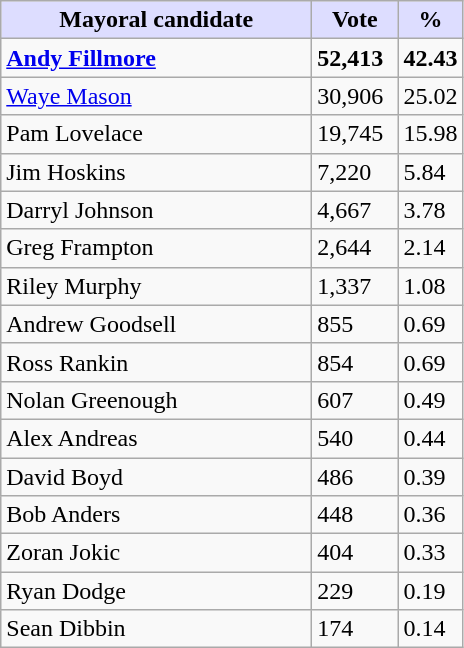<table class="wikitable">
<tr>
<th style="background:#ddf; width:200px;">Mayoral candidate</th>
<th style="background:#ddf; width:50px;">Vote</th>
<th style="background:#ddf; width:30px;">%</th>
</tr>
<tr>
<td><strong><a href='#'>Andy Fillmore</a></strong></td>
<td><strong>52,413</strong></td>
<td><strong>42.43</strong></td>
</tr>
<tr>
<td><a href='#'>Waye Mason</a></td>
<td>30,906</td>
<td>25.02</td>
</tr>
<tr>
<td>Pam Lovelace</td>
<td>19,745</td>
<td>15.98</td>
</tr>
<tr>
<td>Jim Hoskins</td>
<td>7,220</td>
<td>5.84</td>
</tr>
<tr>
<td>Darryl Johnson</td>
<td>4,667</td>
<td>3.78</td>
</tr>
<tr>
<td>Greg Frampton</td>
<td>2,644</td>
<td>2.14</td>
</tr>
<tr>
<td>Riley Murphy</td>
<td>1,337</td>
<td>1.08</td>
</tr>
<tr>
<td>Andrew Goodsell</td>
<td>855</td>
<td>0.69</td>
</tr>
<tr>
<td>Ross Rankin</td>
<td>854</td>
<td>0.69</td>
</tr>
<tr>
<td>Nolan Greenough</td>
<td>607</td>
<td>0.49</td>
</tr>
<tr>
<td>Alex Andreas</td>
<td>540</td>
<td>0.44</td>
</tr>
<tr>
<td>David Boyd</td>
<td>486</td>
<td>0.39</td>
</tr>
<tr>
<td>Bob Anders</td>
<td>448</td>
<td>0.36</td>
</tr>
<tr>
<td>Zoran Jokic</td>
<td>404</td>
<td>0.33</td>
</tr>
<tr>
<td>Ryan Dodge</td>
<td>229</td>
<td>0.19</td>
</tr>
<tr>
<td>Sean Dibbin</td>
<td>174</td>
<td>0.14</td>
</tr>
</table>
